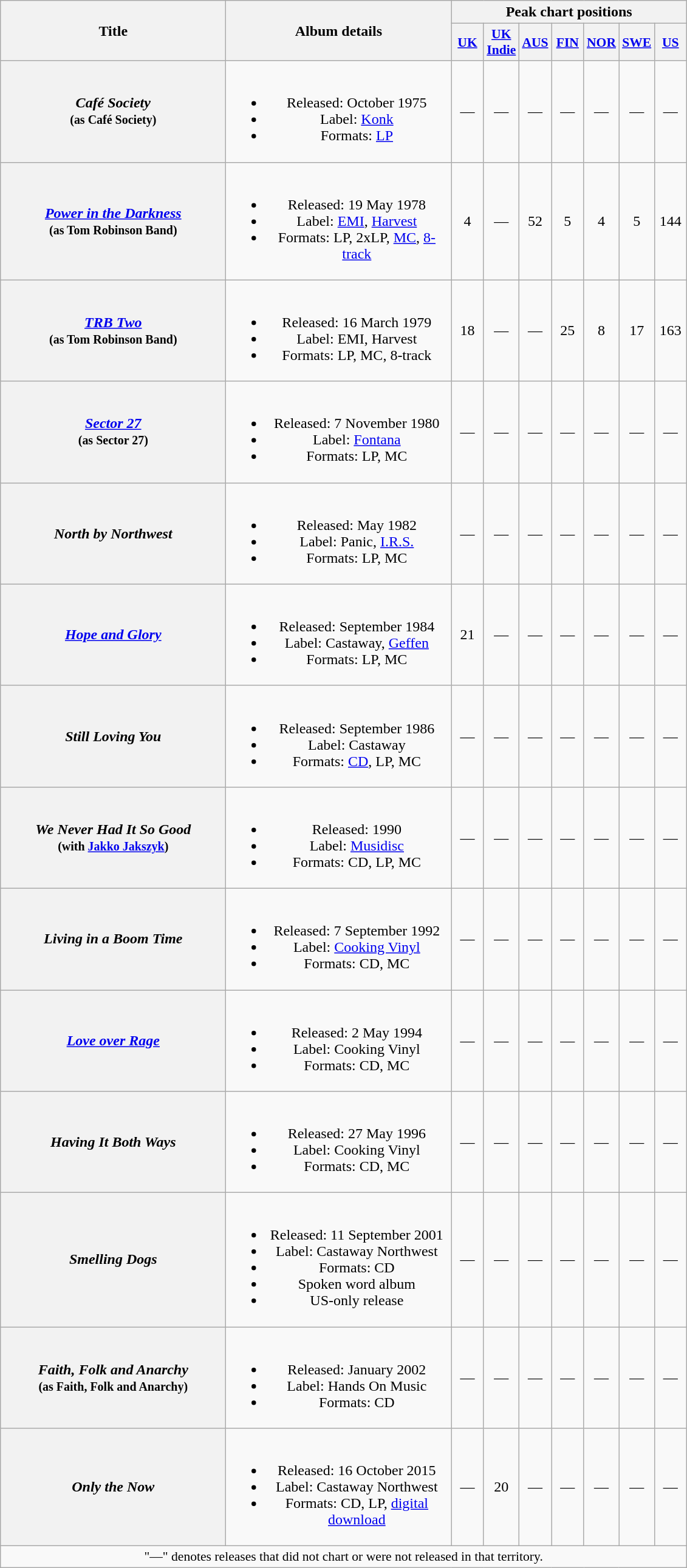<table class="wikitable plainrowheaders" style="text-align:center;">
<tr>
<th rowspan="2" scope="col" style="width:15em;">Title</th>
<th rowspan="2" scope="col" style="width:15em;">Album details</th>
<th colspan="7">Peak chart positions</th>
</tr>
<tr>
<th scope="col" style="width:2em;font-size:90%;"><a href='#'>UK</a><br></th>
<th scope="col" style="width:2em;font-size:90%;"><a href='#'>UK Indie</a><br></th>
<th scope="col" style="width:2em;font-size:90%;"><a href='#'>AUS</a><br></th>
<th scope="col" style="width:2em;font-size:90%;"><a href='#'>FIN</a><br></th>
<th scope="col" style="width:2em;font-size:90%;"><a href='#'>NOR</a><br></th>
<th scope="col" style="width:2em;font-size:90%;"><a href='#'>SWE</a><br></th>
<th scope="col" style="width:2em;font-size:90%;"><a href='#'>US</a><br></th>
</tr>
<tr>
<th scope="row"><em>Café Society</em><br><small>(as Café Society)</small></th>
<td><br><ul><li>Released: October 1975</li><li>Label: <a href='#'>Konk</a></li><li>Formats: <a href='#'>LP</a></li></ul></td>
<td>—</td>
<td>—</td>
<td>—</td>
<td>—</td>
<td>—</td>
<td>—</td>
<td>—</td>
</tr>
<tr>
<th scope="row"><em><a href='#'>Power in the Darkness</a></em><br><small>(as Tom Robinson Band)</small></th>
<td><br><ul><li>Released: 19 May 1978</li><li>Label: <a href='#'>EMI</a>, <a href='#'>Harvest</a></li><li>Formats: LP, 2xLP, <a href='#'>MC</a>, <a href='#'>8-track</a></li></ul></td>
<td>4</td>
<td>—</td>
<td>52</td>
<td>5</td>
<td>4</td>
<td>5</td>
<td>144</td>
</tr>
<tr>
<th scope="row"><em><a href='#'>TRB Two</a></em><br><small>(as Tom Robinson Band)</small></th>
<td><br><ul><li>Released: 16 March 1979</li><li>Label: EMI, Harvest</li><li>Formats: LP, MC, 8-track</li></ul></td>
<td>18</td>
<td>—</td>
<td>—</td>
<td>25</td>
<td>8</td>
<td>17</td>
<td>163</td>
</tr>
<tr>
<th scope="row"><em><a href='#'>Sector 27</a></em><br><small>(as Sector 27)</small></th>
<td><br><ul><li>Released: 7 November 1980</li><li>Label: <a href='#'>Fontana</a></li><li>Formats: LP, MC</li></ul></td>
<td>—</td>
<td>—</td>
<td>—</td>
<td>—</td>
<td>—</td>
<td>—</td>
<td>—</td>
</tr>
<tr>
<th scope="row"><em>North by Northwest</em></th>
<td><br><ul><li>Released: May 1982</li><li>Label: Panic, <a href='#'>I.R.S.</a></li><li>Formats: LP, MC</li></ul></td>
<td>—</td>
<td>—</td>
<td>—</td>
<td>—</td>
<td>—</td>
<td>—</td>
<td>—</td>
</tr>
<tr>
<th scope="row"><em><a href='#'>Hope and Glory</a></em></th>
<td><br><ul><li>Released: September 1984</li><li>Label: Castaway, <a href='#'>Geffen</a></li><li>Formats: LP, MC</li></ul></td>
<td>21</td>
<td>—</td>
<td>—</td>
<td>—</td>
<td>—</td>
<td>—</td>
<td>—</td>
</tr>
<tr>
<th scope="row"><em>Still Loving You</em></th>
<td><br><ul><li>Released: September 1986</li><li>Label: Castaway</li><li>Formats: <a href='#'>CD</a>, LP, MC</li></ul></td>
<td>—</td>
<td>—</td>
<td>—</td>
<td>—</td>
<td>—</td>
<td>—</td>
<td>—</td>
</tr>
<tr>
<th scope="row"><em>We Never Had It So Good</em><br><small>(with <a href='#'>Jakko Jakszyk</a>)</small></th>
<td><br><ul><li>Released: 1990</li><li>Label: <a href='#'>Musidisc</a></li><li>Formats: CD, LP, MC</li></ul></td>
<td>—</td>
<td>—</td>
<td>—</td>
<td>—</td>
<td>—</td>
<td>—</td>
<td>—</td>
</tr>
<tr>
<th scope="row"><em>Living in a Boom Time</em></th>
<td><br><ul><li>Released: 7 September 1992</li><li>Label: <a href='#'>Cooking Vinyl</a></li><li>Formats: CD, MC</li></ul></td>
<td>—</td>
<td>—</td>
<td>—</td>
<td>—</td>
<td>—</td>
<td>—</td>
<td>—</td>
</tr>
<tr>
<th scope="row"><em><a href='#'>Love over Rage</a></em></th>
<td><br><ul><li>Released: 2 May 1994</li><li>Label: Cooking Vinyl</li><li>Formats: CD, MC</li></ul></td>
<td>—</td>
<td>—</td>
<td>—</td>
<td>—</td>
<td>—</td>
<td>—</td>
<td>—</td>
</tr>
<tr>
<th scope="row"><em>Having It Both Ways</em></th>
<td><br><ul><li>Released: 27 May 1996</li><li>Label: Cooking Vinyl</li><li>Formats: CD, MC</li></ul></td>
<td>—</td>
<td>—</td>
<td>—</td>
<td>—</td>
<td>—</td>
<td>—</td>
<td>—</td>
</tr>
<tr>
<th scope="row"><em>Smelling Dogs</em></th>
<td><br><ul><li>Released: 11 September 2001</li><li>Label: Castaway Northwest</li><li>Formats: CD</li><li>Spoken word album</li><li>US-only release</li></ul></td>
<td>—</td>
<td>—</td>
<td>—</td>
<td>—</td>
<td>—</td>
<td>—</td>
<td>—</td>
</tr>
<tr>
<th scope="row"><em>Faith, Folk and Anarchy</em><br><small>(as Faith, Folk and Anarchy)</small></th>
<td><br><ul><li>Released: January 2002</li><li>Label: Hands On Music</li><li>Formats: CD</li></ul></td>
<td>—</td>
<td>—</td>
<td>—</td>
<td>—</td>
<td>—</td>
<td>—</td>
<td>—</td>
</tr>
<tr>
<th scope="row"><em>Only the Now</em></th>
<td><br><ul><li>Released: 16 October 2015</li><li>Label: Castaway Northwest</li><li>Formats: CD, LP, <a href='#'>digital download</a></li></ul></td>
<td>—</td>
<td>20</td>
<td>—</td>
<td>—</td>
<td>—</td>
<td>—</td>
<td>—</td>
</tr>
<tr>
<td colspan="9" style="font-size:90%">"—" denotes releases that did not chart or were not released in that territory.</td>
</tr>
</table>
